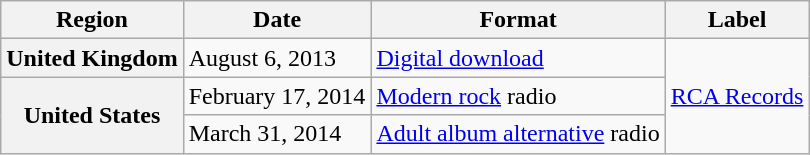<table class="wikitable plainrowheaders">
<tr>
<th>Region</th>
<th>Date</th>
<th>Format</th>
<th>Label</th>
</tr>
<tr>
<th scope="row">United Kingdom</th>
<td>August 6, 2013</td>
<td><a href='#'>Digital download</a></td>
<td rowspan="3"><a href='#'>RCA Records</a></td>
</tr>
<tr>
<th scope="row" rowspan="2">United States</th>
<td>February 17, 2014</td>
<td><a href='#'>Modern rock</a> radio</td>
</tr>
<tr>
<td>March 31, 2014</td>
<td><a href='#'>Adult album alternative</a> radio</td>
</tr>
</table>
